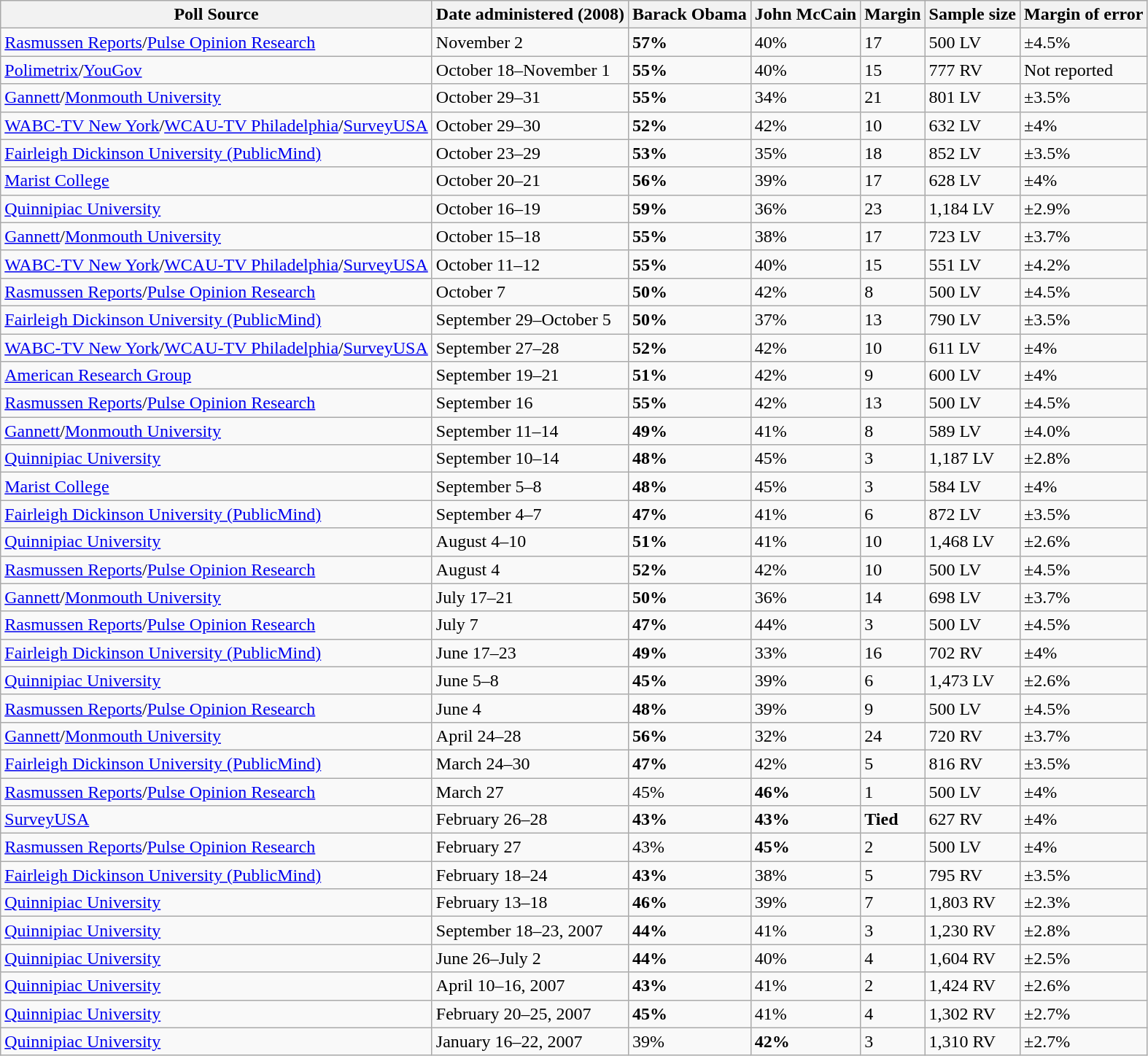<table class="wikitable collapsible">
<tr>
<th>Poll Source</th>
<th>Date administered (2008)</th>
<th>Barack Obama</th>
<th>John McCain</th>
<th>Margin</th>
<th>Sample size</th>
<th>Margin of error</th>
</tr>
<tr>
<td><a href='#'>Rasmussen Reports</a>/<a href='#'>Pulse Opinion Research</a></td>
<td>November 2</td>
<td><strong>57%</strong></td>
<td>40%</td>
<td>17</td>
<td>500 LV</td>
<td>±4.5%</td>
</tr>
<tr>
<td><a href='#'>Polimetrix</a>/<a href='#'>YouGov</a></td>
<td>October 18–November 1</td>
<td><strong>55%</strong></td>
<td>40%</td>
<td>15</td>
<td>777 RV</td>
<td>Not reported</td>
</tr>
<tr>
<td><a href='#'>Gannett</a>/<a href='#'>Monmouth University</a></td>
<td>October 29–31</td>
<td><strong>55%</strong></td>
<td>34%</td>
<td>21</td>
<td>801 LV</td>
<td>±3.5%</td>
</tr>
<tr>
<td><a href='#'>WABC-TV New York</a>/<a href='#'>WCAU-TV Philadelphia</a>/<a href='#'>SurveyUSA</a></td>
<td>October 29–30</td>
<td><strong>52%</strong></td>
<td>42%</td>
<td>10</td>
<td>632 LV</td>
<td>±4%</td>
</tr>
<tr>
<td><a href='#'>Fairleigh Dickinson University (PublicMind)</a></td>
<td>October 23–29</td>
<td><strong>53%</strong></td>
<td>35%</td>
<td>18</td>
<td>852 LV</td>
<td>±3.5%</td>
</tr>
<tr>
<td><a href='#'>Marist College</a></td>
<td>October 20–21</td>
<td><strong>56%</strong></td>
<td>39%</td>
<td>17</td>
<td>628 LV</td>
<td>±4%</td>
</tr>
<tr>
<td><a href='#'>Quinnipiac University</a></td>
<td>October 16–19</td>
<td><strong>59%</strong></td>
<td>36%</td>
<td>23</td>
<td>1,184 LV</td>
<td>±2.9%</td>
</tr>
<tr>
<td><a href='#'>Gannett</a>/<a href='#'>Monmouth University</a></td>
<td>October 15–18</td>
<td><strong>55%</strong></td>
<td>38%</td>
<td>17</td>
<td>723 LV</td>
<td>±3.7%</td>
</tr>
<tr>
<td><a href='#'>WABC-TV New York</a>/<a href='#'>WCAU-TV Philadelphia</a>/<a href='#'>SurveyUSA</a></td>
<td>October 11–12</td>
<td><strong>55%</strong></td>
<td>40%</td>
<td>15</td>
<td>551 LV</td>
<td>±4.2%</td>
</tr>
<tr>
<td><a href='#'>Rasmussen Reports</a>/<a href='#'>Pulse Opinion Research</a></td>
<td>October 7</td>
<td><strong>50%</strong></td>
<td>42%</td>
<td>8</td>
<td>500 LV</td>
<td>±4.5%</td>
</tr>
<tr>
<td><a href='#'>Fairleigh Dickinson University (PublicMind)</a></td>
<td>September 29–October 5</td>
<td><strong>50%</strong></td>
<td>37%</td>
<td>13</td>
<td>790 LV</td>
<td>±3.5%</td>
</tr>
<tr>
<td><a href='#'>WABC-TV New York</a>/<a href='#'>WCAU-TV Philadelphia</a>/<a href='#'>SurveyUSA</a></td>
<td>September 27–28</td>
<td><strong>52%</strong></td>
<td>42%</td>
<td>10</td>
<td>611 LV</td>
<td>±4%</td>
</tr>
<tr>
<td><a href='#'>American Research Group</a></td>
<td>September 19–21</td>
<td><strong>51%</strong></td>
<td>42%</td>
<td>9</td>
<td>600 LV</td>
<td>±4%</td>
</tr>
<tr>
<td><a href='#'>Rasmussen Reports</a>/<a href='#'>Pulse Opinion Research</a></td>
<td>September 16</td>
<td><strong>55%</strong></td>
<td>42%</td>
<td>13</td>
<td>500 LV</td>
<td>±4.5%</td>
</tr>
<tr>
<td><a href='#'>Gannett</a>/<a href='#'>Monmouth University</a></td>
<td>September 11–14</td>
<td><strong>49%</strong></td>
<td>41%</td>
<td>8</td>
<td>589 LV</td>
<td>±4.0%</td>
</tr>
<tr>
<td><a href='#'>Quinnipiac University</a></td>
<td>September 10–14</td>
<td><strong>48%</strong></td>
<td>45%</td>
<td>3</td>
<td>1,187 LV</td>
<td>±2.8%</td>
</tr>
<tr>
<td><a href='#'>Marist College</a></td>
<td>September 5–8</td>
<td><strong>48%</strong></td>
<td>45%</td>
<td>3</td>
<td>584 LV</td>
<td>±4%</td>
</tr>
<tr>
<td><a href='#'>Fairleigh Dickinson University (PublicMind)</a></td>
<td>September 4–7</td>
<td><strong>47%</strong></td>
<td>41%</td>
<td>6</td>
<td>872 LV</td>
<td>±3.5%</td>
</tr>
<tr>
<td><a href='#'>Quinnipiac University</a></td>
<td>August 4–10</td>
<td><strong>51%</strong></td>
<td>41%</td>
<td>10</td>
<td>1,468 LV</td>
<td>±2.6%</td>
</tr>
<tr>
<td><a href='#'>Rasmussen Reports</a>/<a href='#'>Pulse Opinion Research</a></td>
<td>August 4</td>
<td><strong>52%</strong></td>
<td>42%</td>
<td>10</td>
<td>500 LV</td>
<td>±4.5%</td>
</tr>
<tr>
<td><a href='#'>Gannett</a>/<a href='#'>Monmouth University</a></td>
<td>July 17–21</td>
<td><strong>50%</strong></td>
<td>36%</td>
<td>14</td>
<td>698 LV</td>
<td>±3.7%</td>
</tr>
<tr>
<td><a href='#'>Rasmussen Reports</a>/<a href='#'>Pulse Opinion Research</a></td>
<td>July 7</td>
<td><strong>47%</strong></td>
<td>44%</td>
<td>3</td>
<td>500 LV</td>
<td>±4.5%</td>
</tr>
<tr>
<td><a href='#'>Fairleigh Dickinson University (PublicMind)</a></td>
<td>June 17–23</td>
<td><strong>49%</strong></td>
<td>33%</td>
<td>16</td>
<td>702 RV</td>
<td>±4%</td>
</tr>
<tr>
<td><a href='#'>Quinnipiac University</a></td>
<td>June 5–8</td>
<td><strong>45%</strong></td>
<td>39%</td>
<td>6</td>
<td>1,473 LV</td>
<td>±2.6%</td>
</tr>
<tr>
<td><a href='#'>Rasmussen Reports</a>/<a href='#'>Pulse Opinion Research</a></td>
<td>June 4</td>
<td><strong>48%</strong></td>
<td>39%</td>
<td>9</td>
<td>500 LV</td>
<td>±4.5%</td>
</tr>
<tr>
<td><a href='#'>Gannett</a>/<a href='#'>Monmouth University</a></td>
<td>April 24–28</td>
<td><strong>56%</strong></td>
<td>32%</td>
<td>24</td>
<td>720 RV</td>
<td>±3.7%</td>
</tr>
<tr>
<td><a href='#'>Fairleigh Dickinson University (PublicMind)</a></td>
<td>March 24–30</td>
<td><strong>47%</strong></td>
<td>42%</td>
<td>5</td>
<td>816 RV</td>
<td>±3.5%</td>
</tr>
<tr>
<td><a href='#'>Rasmussen Reports</a>/<a href='#'>Pulse Opinion Research</a></td>
<td>March 27</td>
<td>45%</td>
<td><strong>46%</strong></td>
<td>1</td>
<td>500 LV</td>
<td>±4%</td>
</tr>
<tr>
<td><a href='#'>SurveyUSA</a></td>
<td>February 26–28</td>
<td><strong>43%</strong></td>
<td><strong>43%</strong></td>
<td><strong>Tied</strong></td>
<td>627 RV</td>
<td>±4%</td>
</tr>
<tr>
<td><a href='#'>Rasmussen Reports</a>/<a href='#'>Pulse Opinion Research</a></td>
<td>February 27</td>
<td>43%</td>
<td><strong>45%</strong></td>
<td>2</td>
<td>500 LV</td>
<td>±4%</td>
</tr>
<tr>
<td><a href='#'>Fairleigh Dickinson University (PublicMind)</a></td>
<td>February 18–24</td>
<td><strong>43%</strong></td>
<td>38%</td>
<td>5</td>
<td>795 RV</td>
<td>±3.5%</td>
</tr>
<tr>
<td><a href='#'>Quinnipiac University</a></td>
<td>February 13–18</td>
<td><strong>46%</strong></td>
<td>39%</td>
<td>7</td>
<td>1,803 RV</td>
<td>±2.3%</td>
</tr>
<tr>
<td><a href='#'>Quinnipiac University</a></td>
<td>September 18–23, 2007</td>
<td><strong>44%</strong></td>
<td>41%</td>
<td>3</td>
<td>1,230 RV</td>
<td>±2.8%</td>
</tr>
<tr>
<td><a href='#'>Quinnipiac University</a></td>
<td>June 26–July 2</td>
<td><strong>44%</strong></td>
<td>40%</td>
<td>4</td>
<td>1,604 RV</td>
<td>±2.5%</td>
</tr>
<tr>
<td><a href='#'>Quinnipiac University</a></td>
<td>April 10–16, 2007</td>
<td><strong>43%</strong></td>
<td>41%</td>
<td>2</td>
<td>1,424 RV</td>
<td>±2.6%</td>
</tr>
<tr>
<td><a href='#'>Quinnipiac University</a></td>
<td>February 20–25, 2007</td>
<td><strong>45%</strong></td>
<td>41%</td>
<td>4</td>
<td>1,302 RV</td>
<td>±2.7%</td>
</tr>
<tr>
<td><a href='#'>Quinnipiac University</a></td>
<td>January 16–22, 2007</td>
<td>39%</td>
<td><strong>42%</strong></td>
<td>3</td>
<td>1,310 RV</td>
<td>±2.7%</td>
</tr>
</table>
